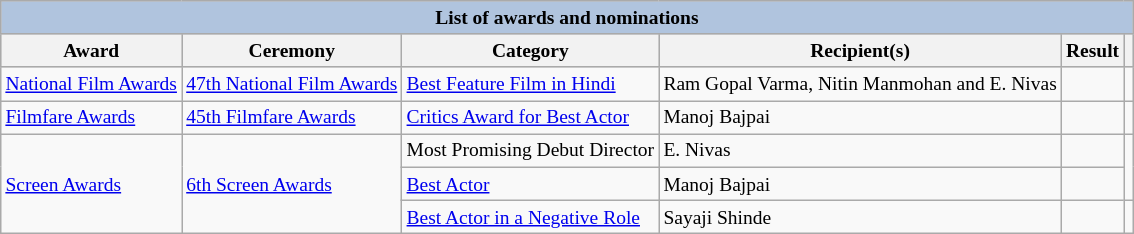<table class="wikitable sortable" style="font-size:small">
<tr style="background:#ccc; text-align:center;">
<th colspan="6" style="background: LightSteelBlue;">List of awards and nominations</th>
</tr>
<tr style="background:#ccc; text-align:center;">
<th>Award</th>
<th>Ceremony</th>
<th>Category</th>
<th>Recipient(s)</th>
<th>Result</th>
<th class="unsortable"></th>
</tr>
<tr>
<td><a href='#'>National Film Awards</a></td>
<td><a href='#'>47th National Film Awards</a></td>
<td><a href='#'>Best Feature Film in Hindi</a></td>
<td>Ram Gopal Varma, Nitin Manmohan and E. Nivas</td>
<td></td>
<td></td>
</tr>
<tr>
<td><a href='#'>Filmfare Awards</a></td>
<td><a href='#'>45th Filmfare Awards</a></td>
<td><a href='#'>Critics Award for Best Actor</a></td>
<td>Manoj Bajpai</td>
<td></td>
<td></td>
</tr>
<tr>
<td rowspan="3"><a href='#'>Screen Awards</a></td>
<td rowspan="3"><a href='#'>6th Screen Awards</a></td>
<td>Most Promising Debut Director</td>
<td>E. Nivas</td>
<td></td>
<td rowspan="2"></td>
</tr>
<tr>
<td><a href='#'>Best Actor</a></td>
<td>Manoj Bajpai</td>
<td></td>
</tr>
<tr>
<td><a href='#'>Best Actor in a Negative Role</a></td>
<td>Sayaji Shinde</td>
<td></td>
<td></td>
</tr>
</table>
